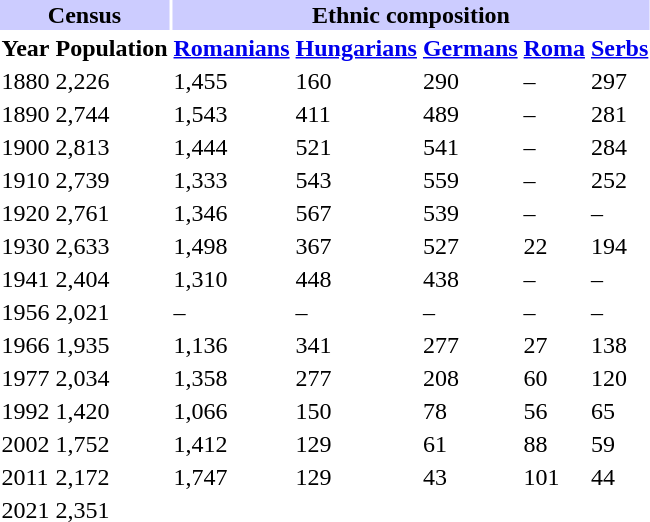<table class="toccolours">
<tr>
<th align="center" colspan="2" style="background:#ccccff;">Census</th>
<th align="center" colspan="5" style="background:#ccccff;">Ethnic composition</th>
</tr>
<tr>
<th>Year</th>
<th>Population</th>
<th><a href='#'>Romanians</a></th>
<th><a href='#'>Hungarians</a></th>
<th><a href='#'>Germans</a></th>
<th><a href='#'>Roma</a></th>
<th><a href='#'>Serbs</a></th>
</tr>
<tr>
<td>1880</td>
<td>2,226</td>
<td>1,455</td>
<td>160</td>
<td>290</td>
<td>–</td>
<td>297</td>
</tr>
<tr>
<td>1890</td>
<td>2,744</td>
<td>1,543</td>
<td>411</td>
<td>489</td>
<td>–</td>
<td>281</td>
</tr>
<tr>
<td>1900</td>
<td>2,813</td>
<td>1,444</td>
<td>521</td>
<td>541</td>
<td>–</td>
<td>284</td>
</tr>
<tr>
<td>1910</td>
<td>2,739</td>
<td>1,333</td>
<td>543</td>
<td>559</td>
<td>–</td>
<td>252</td>
</tr>
<tr>
<td>1920</td>
<td>2,761</td>
<td>1,346</td>
<td>567</td>
<td>539</td>
<td>–</td>
<td>–</td>
</tr>
<tr>
<td>1930</td>
<td>2,633</td>
<td>1,498</td>
<td>367</td>
<td>527</td>
<td>22</td>
<td>194</td>
</tr>
<tr>
<td>1941</td>
<td>2,404</td>
<td>1,310</td>
<td>448</td>
<td>438</td>
<td>–</td>
<td>–</td>
</tr>
<tr>
<td>1956</td>
<td>2,021</td>
<td>–</td>
<td>–</td>
<td>–</td>
<td>–</td>
<td>–</td>
</tr>
<tr>
<td>1966</td>
<td>1,935</td>
<td>1,136</td>
<td>341</td>
<td>277</td>
<td>27</td>
<td>138</td>
</tr>
<tr>
<td>1977</td>
<td>2,034</td>
<td>1,358</td>
<td>277</td>
<td>208</td>
<td>60</td>
<td>120</td>
</tr>
<tr>
<td>1992</td>
<td>1,420</td>
<td>1,066</td>
<td>150</td>
<td>78</td>
<td>56</td>
<td>65</td>
</tr>
<tr>
<td>2002</td>
<td>1,752</td>
<td>1,412</td>
<td>129</td>
<td>61</td>
<td>88</td>
<td>59</td>
</tr>
<tr>
<td>2011</td>
<td>2,172</td>
<td>1,747</td>
<td>129</td>
<td>43</td>
<td>101</td>
<td>44</td>
</tr>
<tr>
<td>2021</td>
<td>2,351</td>
<td></td>
<td></td>
<td></td>
<td></td>
<td></td>
</tr>
</table>
